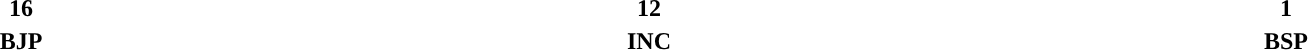<table style="width:100%; text-align:center;">
<tr>
<td style="background:"><strong>16</strong></td>
<td style="background:"><strong>12</strong></td>
<td style="background:"><strong>1</strong></td>
</tr>
<tr>
<td><span><strong>BJP</strong></span></td>
<td><span><strong>INC</strong></span></td>
<td><span><strong>BSP</strong></span></td>
</tr>
</table>
